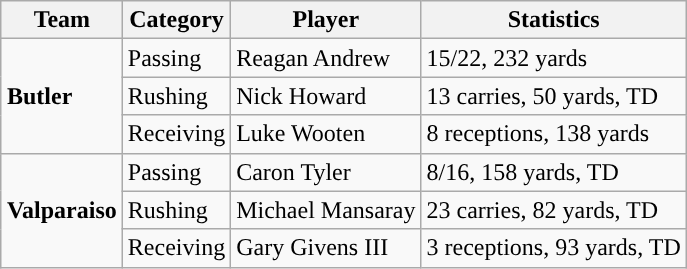<table class="wikitable" style="float: right;">
<tr>
<th>Team</th>
<th>Category</th>
<th>Player</th>
<th>Statistics</th>
</tr>
<tr>
<td rowspan=3><strong>Butler</strong></td>
<td>Passing</td>
<td>Reagan Andrew</td>
<td>15/22, 232 yards</td>
</tr>
<tr>
<td>Rushing</td>
<td>Nick Howard</td>
<td>13 carries, 50 yards, TD</td>
</tr>
<tr>
<td>Receiving</td>
<td>Luke Wooten</td>
<td>8 receptions, 138 yards</td>
</tr>
<tr>
<td rowspan=3><strong>Valparaiso</strong></td>
<td>Passing</td>
<td>Caron Tyler</td>
<td>8/16, 158 yards, TD</td>
</tr>
<tr>
<td>Rushing</td>
<td>Michael Mansaray</td>
<td>23 carries, 82 yards, TD</td>
</tr>
<tr>
<td>Receiving</td>
<td>Gary Givens III</td>
<td>3 receptions, 93 yards, TD</td>
</tr>
</table>
